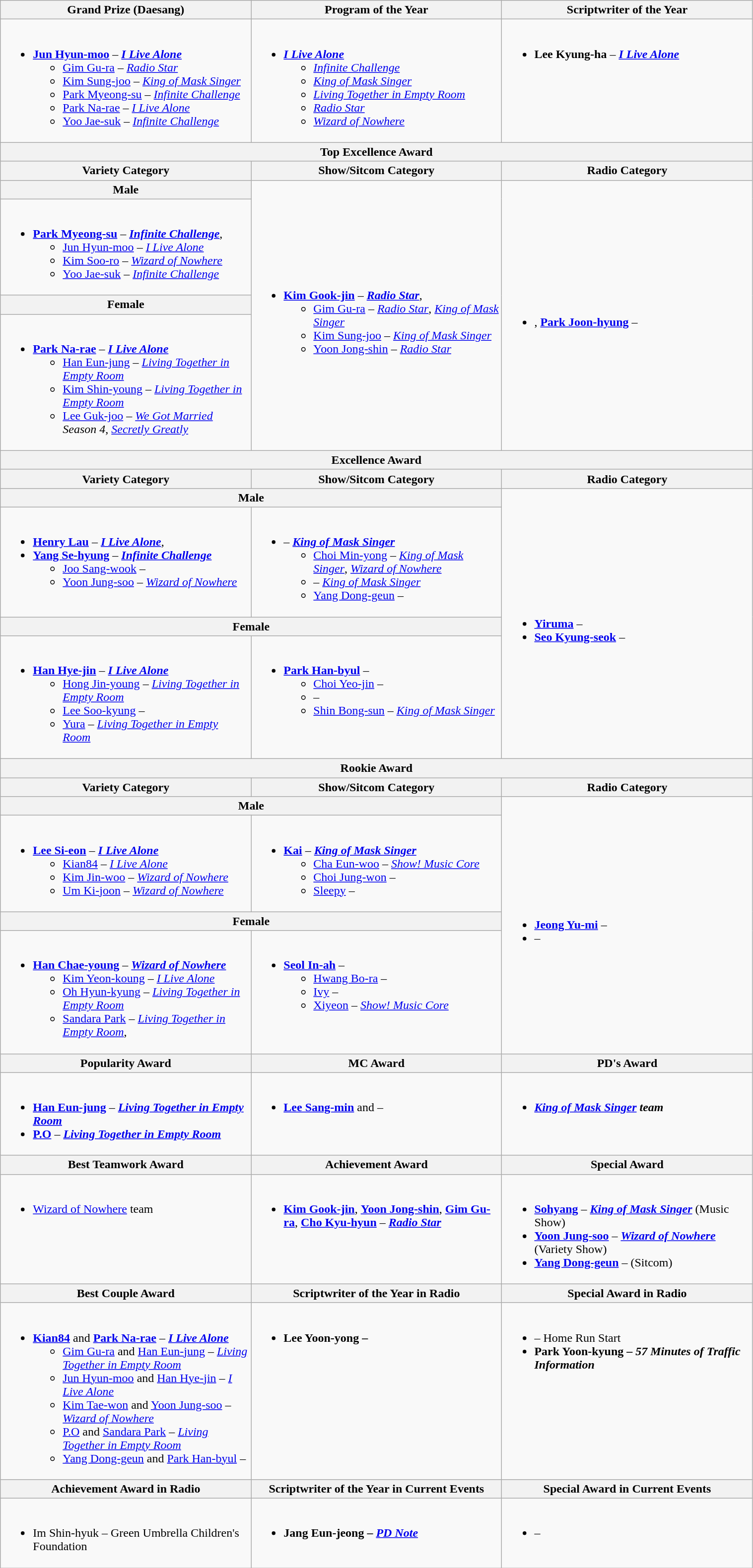<table class="wikitable" style="width:80%;">
<tr>
<th width="30%">Grand Prize (Daesang)</th>
<th width="30%">Program of the Year</th>
<th width="30%">Scriptwriter of the Year</th>
</tr>
<tr>
<td valign="top"><br><ul><li><strong><a href='#'>Jun Hyun-moo</a></strong> – <strong><em><a href='#'>I Live Alone</a></em></strong><ul><li><a href='#'>Gim Gu-ra</a> – <em><a href='#'>Radio Star</a></em></li><li><a href='#'>Kim Sung-joo</a> – <em><a href='#'>King of Mask Singer</a></em></li><li><a href='#'>Park Myeong-su</a> – <em><a href='#'>Infinite Challenge</a></em></li><li><a href='#'>Park Na-rae</a> – <em><a href='#'>I Live Alone</a></em></li><li><a href='#'>Yoo Jae-suk</a> – <em><a href='#'>Infinite Challenge</a></em></li></ul></li></ul></td>
<td valign="top"><br><ul><li><strong><em><a href='#'>I Live Alone</a></em></strong><ul><li><em><a href='#'>Infinite Challenge</a></em></li><li><em><a href='#'>King of Mask Singer</a></em></li><li><em><a href='#'>Living Together in Empty Room</a></em></li><li><em><a href='#'>Radio Star</a></em></li><li><em><a href='#'>Wizard of Nowhere</a></em></li></ul></li></ul></td>
<td valign="top"><br><ul><li><strong>Lee Kyung-ha</strong> – <strong><em><a href='#'>I Live Alone</a></em></strong></li></ul></td>
</tr>
<tr>
<th colspan=3>Top Excellence Award</th>
</tr>
<tr>
<th>Variety Category</th>
<th>Show/Sitcom Category</th>
<th>Radio Category</th>
</tr>
<tr>
<th>Male</th>
<td rowspan=4 valign="middle"><br><ul><li><strong><a href='#'>Kim Gook-jin</a></strong> – <strong><em><a href='#'>Radio Star</a></em></strong>, <strong><em></em></strong><ul><li><a href='#'>Gim Gu-ra</a> – <em><a href='#'>Radio Star</a></em>, <em><a href='#'>King of Mask Singer</a></em></li><li><a href='#'>Kim Sung-joo</a> – <em><a href='#'>King of Mask Singer</a></em></li><li><a href='#'>Yoon Jong-shin</a> – <em><a href='#'>Radio Star</a></em></li></ul></li></ul></td>
<td rowspan=4 valign="middle"><br><ul><li><strong></strong>, <strong><a href='#'>Park Joon-hyung</a></strong> – <strong><em></em></strong></li></ul></td>
</tr>
<tr>
<td valign="top"><br><ul><li><strong><a href='#'>Park Myeong-su</a></strong> – <strong><em><a href='#'>Infinite Challenge</a></em></strong>, <strong><em></em></strong><ul><li><a href='#'>Jun Hyun-moo</a> – <em><a href='#'>I Live Alone</a></em></li><li><a href='#'>Kim Soo-ro</a> – <em><a href='#'>Wizard of Nowhere</a></em></li><li><a href='#'>Yoo Jae-suk</a> – <em><a href='#'>Infinite Challenge</a></em></li></ul></li></ul></td>
</tr>
<tr>
<th>Female</th>
</tr>
<tr>
<td valign="top"><br><ul><li><strong><a href='#'>Park Na-rae</a></strong> – <strong><em><a href='#'>I Live Alone</a></em></strong><ul><li><a href='#'>Han Eun-jung</a> – <em><a href='#'>Living Together in Empty Room</a></em></li><li><a href='#'>Kim Shin-young</a> – <em><a href='#'>Living Together in Empty Room</a></em></li><li><a href='#'>Lee Guk-joo</a> – <em><a href='#'>We Got Married</a> Season 4</em>, <em><a href='#'>Secretly Greatly</a></em></li></ul></li></ul></td>
</tr>
<tr>
<th colspan=3>Excellence Award</th>
</tr>
<tr>
<th>Variety Category</th>
<th>Show/Sitcom Category</th>
<th>Radio Category</th>
</tr>
<tr>
<th colspan=2>Male</th>
<td rowspan="4" valign="middle"><br><ul><li><strong><a href='#'>Yiruma</a></strong> – <strong><em></em></strong></li><li><strong><a href='#'>Seo Kyung-seok</a></strong> – <strong><em></em></strong></li></ul></td>
</tr>
<tr>
<td valign="top"><br><ul><li><strong><a href='#'>Henry Lau</a></strong> – <strong><em><a href='#'>I Live Alone</a></em></strong>, <strong><em></em></strong></li><li><strong><a href='#'>Yang Se-hyung</a></strong> – <strong><em><a href='#'>Infinite Challenge</a></em></strong><ul><li><a href='#'>Joo Sang-wook</a> – <em></em></li><li><a href='#'>Yoon Jung-soo</a> – <em><a href='#'>Wizard of Nowhere</a></em></li></ul></li></ul></td>
<td valign="top"><br><ul><li><strong></strong> – <strong><em><a href='#'>King of Mask Singer</a></em></strong><ul><li><a href='#'>Choi Min-yong</a> – <em><a href='#'>King of Mask Singer</a></em>, <em><a href='#'>Wizard of Nowhere</a></em></li><li> – <em><a href='#'>King of Mask Singer</a></em></li><li><a href='#'>Yang Dong-geun</a> – <em></em></li></ul></li></ul></td>
</tr>
<tr>
<th colspan=2>Female</th>
</tr>
<tr>
<td valign="top"><br><ul><li><strong><a href='#'>Han Hye-jin</a></strong> – <strong><em><a href='#'>I Live Alone</a></em></strong><ul><li><a href='#'>Hong Jin-young</a> – <em><a href='#'>Living Together in Empty Room</a></em></li><li><a href='#'>Lee Soo-kyung</a> – <em></em></li><li><a href='#'>Yura</a> – <em><a href='#'>Living Together in Empty Room</a></em></li></ul></li></ul></td>
<td valign="top"><br><ul><li><strong><a href='#'>Park Han-byul</a></strong> – <strong><em></em></strong><ul><li><a href='#'>Choi Yeo-jin</a> – <em></em></li><li> – <em></em></li><li><a href='#'>Shin Bong-sun</a> – <em><a href='#'>King of Mask Singer</a></em></li></ul></li></ul></td>
</tr>
<tr>
<th colspan=3>Rookie Award</th>
</tr>
<tr>
<th>Variety Category</th>
<th>Show/Sitcom Category</th>
<th>Radio Category</th>
</tr>
<tr>
<th colspan=2>Male</th>
<td rowspan="4" valign="middle"><br><ul><li><strong><a href='#'>Jeong Yu-mi</a></strong> – <strong><em></em></strong></li><li><strong></strong> – <strong><em></em></strong></li></ul></td>
</tr>
<tr>
<td valign="top"><br><ul><li><strong><a href='#'>Lee Si-eon</a></strong> – <strong><em><a href='#'>I Live Alone</a></em></strong><ul><li><a href='#'>Kian84</a> – <em><a href='#'>I Live Alone</a></em></li><li><a href='#'>Kim Jin-woo</a> – <em><a href='#'>Wizard of Nowhere</a></em></li><li><a href='#'>Um Ki-joon</a> – <em><a href='#'>Wizard of Nowhere</a></em></li></ul></li></ul></td>
<td valign="top"><br><ul><li><strong><a href='#'>Kai</a></strong> – <strong><em><a href='#'>King of Mask Singer</a></em></strong><ul><li><a href='#'>Cha Eun-woo</a> – <em><a href='#'>Show! Music Core</a></em></li><li><a href='#'>Choi Jung-won</a> – <em></em></li><li><a href='#'>Sleepy</a> – <em></em></li></ul></li></ul></td>
</tr>
<tr>
<th colspan=2>Female</th>
</tr>
<tr>
<td valign="top"><br><ul><li><strong><a href='#'>Han Chae-young</a></strong> – <strong><em><a href='#'>Wizard of Nowhere</a></em></strong><ul><li><a href='#'>Kim Yeon-koung</a> – <em><a href='#'>I Live Alone</a></em></li><li><a href='#'>Oh Hyun-kyung</a> – <em><a href='#'>Living Together in Empty Room</a></em></li><li><a href='#'>Sandara Park</a> – <em><a href='#'>Living Together in Empty Room</a></em>, <em></em></li></ul></li></ul></td>
<td valign="top"><br><ul><li><strong><a href='#'>Seol In-ah</a></strong> – <strong><em></em></strong><ul><li><a href='#'>Hwang Bo-ra</a> – <em></em></li><li><a href='#'>Ivy</a> – <em></em></li><li><a href='#'>Xiyeon</a> – <em><a href='#'>Show! Music Core</a></em></li></ul></li></ul></td>
</tr>
<tr>
<th>Popularity Award</th>
<th>MC Award</th>
<th>PD's Award</th>
</tr>
<tr>
<td valign="top"><br><ul><li><strong><a href='#'>Han Eun-jung</a></strong> – <strong><em><a href='#'>Living Together in Empty Room</a></em></strong></li><li><strong><a href='#'>P.O</a></strong> – <strong><em><a href='#'>Living Together in Empty Room</a></em></strong></li></ul></td>
<td valign="top"><br><ul><li><strong><a href='#'>Lee Sang-min</a></strong> and <strong></strong> – <strong><em></em></strong></li></ul></td>
<td valign="top"><br><ul><li><strong><em><a href='#'>King of Mask Singer</a><em> team<strong></li></ul></td>
</tr>
<tr>
<th>Best Teamwork Award</th>
<th>Achievement Award</th>
<th>Special Award</th>
</tr>
<tr>
<td valign="top"><br><ul><li></em></strong><a href='#'>Wizard of Nowhere</a></em> team</strong></li></ul></td>
<td valign="top"><br><ul><li><strong><a href='#'>Kim Gook-jin</a></strong>, <strong><a href='#'>Yoon Jong-shin</a></strong>, <strong><a href='#'>Gim Gu-ra</a></strong>, <strong><a href='#'>Cho Kyu-hyun</a></strong> – <strong><em><a href='#'>Radio Star</a></em></strong></li></ul></td>
<td valign="top"><br><ul><li><strong><a href='#'>Sohyang</a></strong> – <strong><em><a href='#'>King of Mask Singer</a></em></strong> (Music Show)</li><li><strong><a href='#'>Yoon Jung-soo</a></strong> – <strong><em><a href='#'>Wizard of Nowhere</a></em></strong> (Variety Show)</li><li><strong><a href='#'>Yang Dong-geun</a></strong> – <strong><em></em></strong> (Sitcom)</li></ul></td>
</tr>
<tr>
<th>Best Couple Award</th>
<th>Scriptwriter of the Year in Radio</th>
<th>Special Award in Radio</th>
</tr>
<tr>
<td valign="top"><br><ul><li><strong><a href='#'>Kian84</a></strong> and <strong><a href='#'>Park Na-rae</a></strong> – <strong><em><a href='#'>I Live Alone</a></em></strong><ul><li><a href='#'>Gim Gu-ra</a> and <a href='#'>Han Eun-jung</a> – <em><a href='#'>Living Together in Empty Room</a></em></li><li><a href='#'>Jun Hyun-moo</a> and <a href='#'>Han Hye-jin</a> – <em><a href='#'>I Live Alone</a></em></li><li><a href='#'>Kim Tae-won</a> and <a href='#'>Yoon Jung-soo</a> – <em><a href='#'>Wizard of Nowhere</a></em></li><li><a href='#'>P.O</a> and <a href='#'>Sandara Park</a> – <em><a href='#'>Living Together in Empty Room</a></em></li><li><a href='#'>Yang Dong-geun</a> and <a href='#'>Park Han-byul</a> – <em></em></li></ul></li></ul></td>
<td valign="top"><br><ul><li><strong>Lee Yoon-yong – <em><strong><em></li></ul></td>
<td valign="top"><br><ul><li></strong> – </em>Home Run Start</em></strong></li><li><strong>Park Yoon-kyung – <em>57 Minutes of Traffic Information<strong><em></li></ul></td>
</tr>
<tr>
<th>Achievement Award in Radio</th>
<th>Scriptwriter of the Year in Current Events</th>
<th>Special Award in Current Events</th>
</tr>
<tr>
<td valign="top"><br><ul><li></strong>Im Shin-hyuk – </em>Green Umbrella Children's Foundation</em></strong></li></ul></td>
<td valign="top"><br><ul><li><strong>Jang Eun-jeong – <em><a href='#'>PD Note</a><strong><em></li></ul></td>
<td valign="top"><br><ul><li></strong> – </em></em></strong></li></ul></td>
</tr>
</table>
